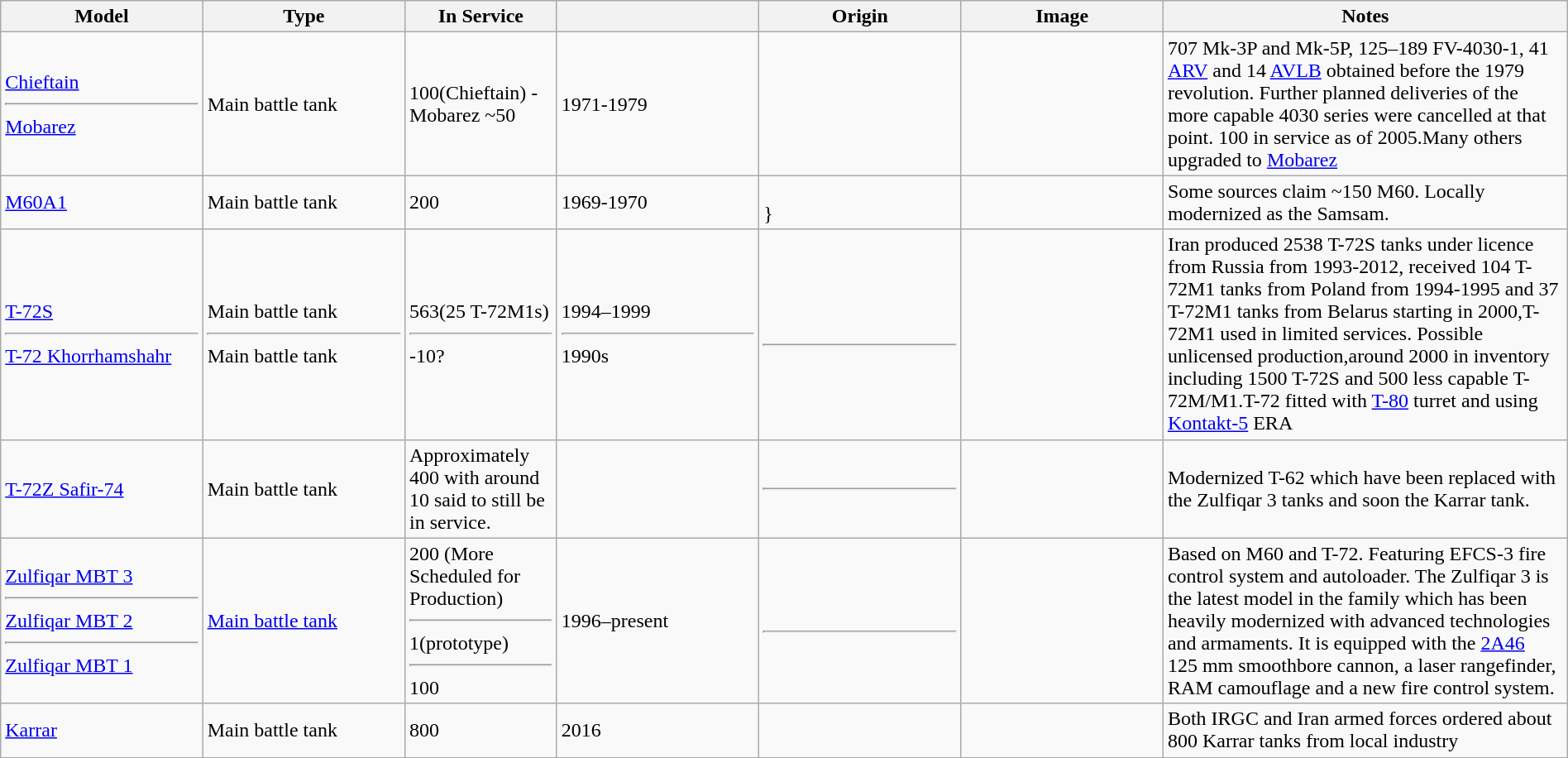<table class="wikitable" width="100%">
<tr>
<th width="10%">Model</th>
<th width="10%">Type</th>
<th width="5%">In Service</th>
<th width="10%"></th>
<th width="10%">Origin</th>
<th width="10%">Image</th>
<th width="20%">Notes</th>
</tr>
<tr>
<td><a href='#'>Chieftain</a><hr> <a href='#'>Mobarez</a></td>
<td>Main battle tank</td>
<td>100(Chieftain) -Mobarez ~50</td>
<td>1971-1979</td>
<td><br></td>
<td></td>
<td>707 Mk-3P and Mk-5P, 125–189 FV-4030-1, 41 <a href='#'>ARV</a> and 14 <a href='#'>AVLB</a> obtained before the 1979 revolution. Further planned deliveries of the more capable 4030 series were cancelled at that point. 100 in service as of 2005.Many others upgraded to <a href='#'>Mobarez</a></td>
</tr>
<tr>
<td><a href='#'>M60A1</a></td>
<td>Main battle tank</td>
<td>200</td>
<td>1969-1970</td>
<td><br>}</td>
<td></td>
<td>Some sources claim ~150 M60. Locally modernized as the Samsam.</td>
</tr>
<tr>
<td><a href='#'>T-72S</a> <hr> <a href='#'>T-72 Khorrhamshahr</a></td>
<td>Main battle tank <hr> Main battle tank</td>
<td>563(25 T-72M1s) <hr> -10?</td>
<td>1994–1999 <hr> 1990s</td>
<td><br> <hr> </td>
<td></td>
<td>Iran produced 2538 T-72S tanks under licence from Russia from 1993-2012, received 104 T-72M1 tanks from Poland from 1994-1995 and 37 T-72M1 tanks from Belarus starting in 2000,T-72M1 used in limited services. Possible unlicensed production,around 2000 in inventory including 1500 T-72S and 500 less capable T-72M/M1.T-72 fitted with <a href='#'>T-80</a> turret and using <a href='#'>Kontakt-5</a> ERA</td>
</tr>
<tr>
<td><a href='#'>T-72Z Safir-74</a></td>
<td>Main battle tank</td>
<td>Approximately 400 with around 10 said to still be in service.</td>
<td></td>
<td><hr></td>
<td></td>
<td>Modernized T-62 which have been replaced with the Zulfiqar 3 tanks and soon the Karrar tank.</td>
</tr>
<tr>
<td><a href='#'>Zulfiqar MBT 3</a> <hr> <a href='#'>Zulfiqar MBT 2</a> <hr> <a href='#'>Zulfiqar MBT 1</a></td>
<td><a href='#'>Main battle tank</a></td>
<td>200 (More Scheduled for Production)<hr>1(prototype)<hr>100</td>
<td>1996–present</td>
<td><br><hr></td>
<td></td>
<td>Based on M60 and T-72. Featuring EFCS-3 fire control system and autoloader. The Zulfiqar 3 is the latest model in the family which has been heavily modernized with advanced technologies and armaments.  It is equipped with the <a href='#'>2A46</a> 125 mm smoothbore cannon, a laser rangefinder, RAM camouflage and a new fire control system.</td>
</tr>
<tr>
<td><a href='#'>Karrar</a></td>
<td>Main battle tank</td>
<td>800</td>
<td>2016</td>
<td></td>
<td></td>
<td> Both IRGC and Iran armed forces ordered about 800 Karrar tanks from local industry</td>
</tr>
<tr>
</tr>
</table>
